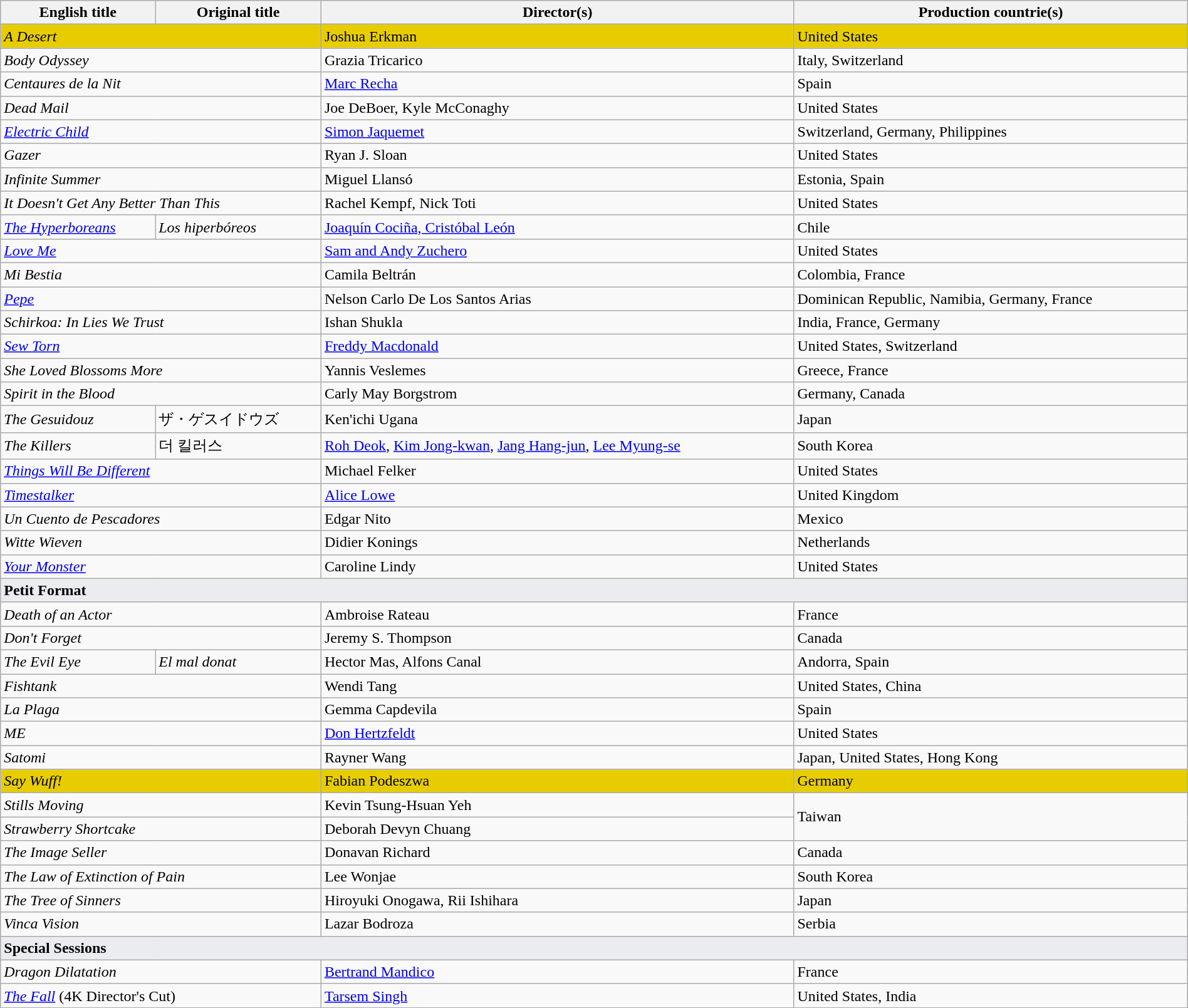<table class="sortable wikitable" style="width:100%; margin-bottom:4px" cellpadding="5">
<tr>
<th scope="col">English title</th>
<th scope="col">Original title</th>
<th scope="col">Director(s)</th>
<th scope="col">Production countrie(s)</th>
</tr>
<tr style="background:#E7CD00;">
<td colspan="2"><em>A Desert</em></td>
<td>Joshua Erkman</td>
<td>United States</td>
</tr>
<tr>
<td colspan="2"><em>Body Odyssey</em></td>
<td>Grazia Tricarico</td>
<td>Italy, Switzerland</td>
</tr>
<tr>
<td colspan="2"><em>Centaures de la Nit</em></td>
<td><a href='#'>Marc Recha</a></td>
<td>Spain</td>
</tr>
<tr>
<td colspan="2"><em>Dead Mail</em></td>
<td>Joe DeBoer, Kyle McConaghy</td>
<td>United States</td>
</tr>
<tr>
<td colspan="2"><em><a href='#'>Electric Child</a></em></td>
<td><a href='#'>Simon Jaquemet</a></td>
<td>Switzerland, Germany, Philippines</td>
</tr>
<tr>
<td colspan="2"><em>Gazer</em></td>
<td>Ryan J. Sloan</td>
<td>United States</td>
</tr>
<tr>
<td colspan="2"><em>Infinite Summer</em></td>
<td>Miguel Llansó</td>
<td>Estonia, Spain</td>
</tr>
<tr>
<td colspan="2"><em>It Doesn't Get Any Better Than This</em></td>
<td>Rachel Kempf, Nick Toti</td>
<td>United States</td>
</tr>
<tr>
<td><em><a href='#'>The Hyperboreans</a></em></td>
<td><em>Los hiperbóreos</em></td>
<td><a href='#'>Joaquín Cociña, Cristóbal León</a></td>
<td>Chile</td>
</tr>
<tr>
<td colspan="2"><em><a href='#'>Love Me</a></em></td>
<td><a href='#'>Sam and Andy Zuchero</a></td>
<td>United States</td>
</tr>
<tr>
<td colspan="2"><em>Mi Bestia</em></td>
<td>Camila Beltrán</td>
<td>Colombia, France</td>
</tr>
<tr>
<td colspan="2"><em><a href='#'>Pepe</a></em></td>
<td>Nelson Carlo De Los Santos Arias</td>
<td>Dominican Republic, Namibia, Germany, France</td>
</tr>
<tr>
<td colspan="2"><em>Schirkoa: In Lies We Trust</em></td>
<td>Ishan Shukla</td>
<td>India, France, Germany</td>
</tr>
<tr>
<td colspan="2"><em><a href='#'>Sew Torn</a></em></td>
<td><a href='#'>Freddy Macdonald</a></td>
<td>United States, Switzerland</td>
</tr>
<tr>
<td colspan="2"><em>She Loved Blossoms More</em></td>
<td>Yannis Veslemes</td>
<td>Greece, France</td>
</tr>
<tr>
<td colspan="2"><em>Spirit in the Blood</em></td>
<td>Carly May Borgstrom</td>
<td>Germany, Canada</td>
</tr>
<tr>
<td><em>The Gesuidouz</em></td>
<td>ザ・ゲスイドウズ</td>
<td>Ken'ichi Ugana</td>
<td>Japan</td>
</tr>
<tr>
<td><em>The Killers</em></td>
<td>더 킬러스</td>
<td><a href='#'>Roh Deok</a>, <a href='#'>Kim Jong-kwan</a>, <a href='#'>Jang Hang-jun</a>, <a href='#'>Lee Myung-se</a></td>
<td>South Korea</td>
</tr>
<tr>
<td colspan="2"><em><a href='#'>Things Will Be Different</a></em></td>
<td>Michael Felker</td>
<td>United States</td>
</tr>
<tr>
<td colspan="2"><em><a href='#'>Timestalker</a></em></td>
<td><a href='#'>Alice Lowe</a></td>
<td>United Kingdom</td>
</tr>
<tr>
<td colspan="2"><em>Un Cuento de Pescadores</em></td>
<td>Edgar Nito</td>
<td>Mexico</td>
</tr>
<tr>
<td colspan="2"><em>Witte Wieven</em></td>
<td>Didier Konings</td>
<td>Netherlands</td>
</tr>
<tr>
<td colspan="2"><em><a href='#'>Your Monster</a></em></td>
<td>Caroline Lindy</td>
<td>United States</td>
</tr>
<tr>
<td colspan=4 class="center" style="padding-center:120px; background-color:#EAECF0"><strong>Petit Format</strong></td>
</tr>
<tr>
<td colspan="2"><em>Death of an Actor</em></td>
<td>Ambroise Rateau</td>
<td>France</td>
</tr>
<tr>
<td colspan="2"><em>Don't Forget</em></td>
<td>Jeremy S. Thompson</td>
<td>Canada</td>
</tr>
<tr>
<td><em>The Evil Eye</em></td>
<td><em>El mal donat</em></td>
<td>Hector Mas, Alfons Canal</td>
<td>Andorra, Spain</td>
</tr>
<tr>
<td colspan="2"><em>Fishtank</em></td>
<td>Wendi Tang</td>
<td>United States, China</td>
</tr>
<tr>
<td colspan="2"><em>La Plaga</em></td>
<td>Gemma Capdevila</td>
<td>Spain</td>
</tr>
<tr>
<td colspan="2"><em>ME</em></td>
<td><a href='#'>Don Hertzfeldt</a></td>
<td>United States</td>
</tr>
<tr>
<td colspan="2"><em>Satomi</em></td>
<td>Rayner Wang</td>
<td>Japan, United States, Hong Kong</td>
</tr>
<tr style="background:#E7CD00;">
<td colspan="2"><em>Say Wuff!</em></td>
<td>Fabian Podeszwa</td>
<td>Germany</td>
</tr>
<tr>
<td colspan="2"><em>Stills Moving</em></td>
<td>Kevin Tsung-Hsuan Yeh</td>
<td rowspan="2">Taiwan</td>
</tr>
<tr>
<td colspan="2"><em>Strawberry Shortcake</em></td>
<td>Deborah Devyn Chuang</td>
</tr>
<tr>
<td colspan="2"><em>The Image Seller</em></td>
<td>Donavan Richard</td>
<td>Canada</td>
</tr>
<tr>
<td colspan="2"><em>The Law of Extinction of Pain</em></td>
<td>Lee Wonjae</td>
<td>South Korea</td>
</tr>
<tr>
<td colspan="2"><em>The Tree of Sinners</em></td>
<td>Hiroyuki Onogawa, Rii Ishihara</td>
<td>Japan</td>
</tr>
<tr>
<td colspan="2"><em>Vinca Vision</em></td>
<td>Lazar Bodroza</td>
<td>Serbia</td>
</tr>
<tr>
<td colspan=4 class="center" style="padding-center:120px; background-color:#EAECF0"><strong>Special Sessions</strong></td>
</tr>
<tr>
<td colspan="2"><em>Dragon Dilatation</em></td>
<td><a href='#'>Bertrand Mandico</a></td>
<td>France</td>
</tr>
<tr>
<td colspan="2"><em><a href='#'>The Fall</a></em> (4K Director's Cut)</td>
<td><a href='#'>Tarsem Singh</a></td>
<td>United States, India</td>
</tr>
<tr>
</tr>
</table>
